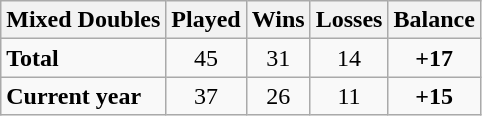<table class="wikitable" style="text-align:center">
<tr>
<th>Mixed Doubles</th>
<th>Played</th>
<th>Wins</th>
<th>Losses</th>
<th>Balance</th>
</tr>
<tr>
<td align=left><strong>Total</strong></td>
<td>45</td>
<td>31</td>
<td>14</td>
<td><strong>+17</strong></td>
</tr>
<tr>
<td align=left><strong>Current year</strong></td>
<td>37</td>
<td>26</td>
<td>11</td>
<td><strong>+15</strong></td>
</tr>
</table>
